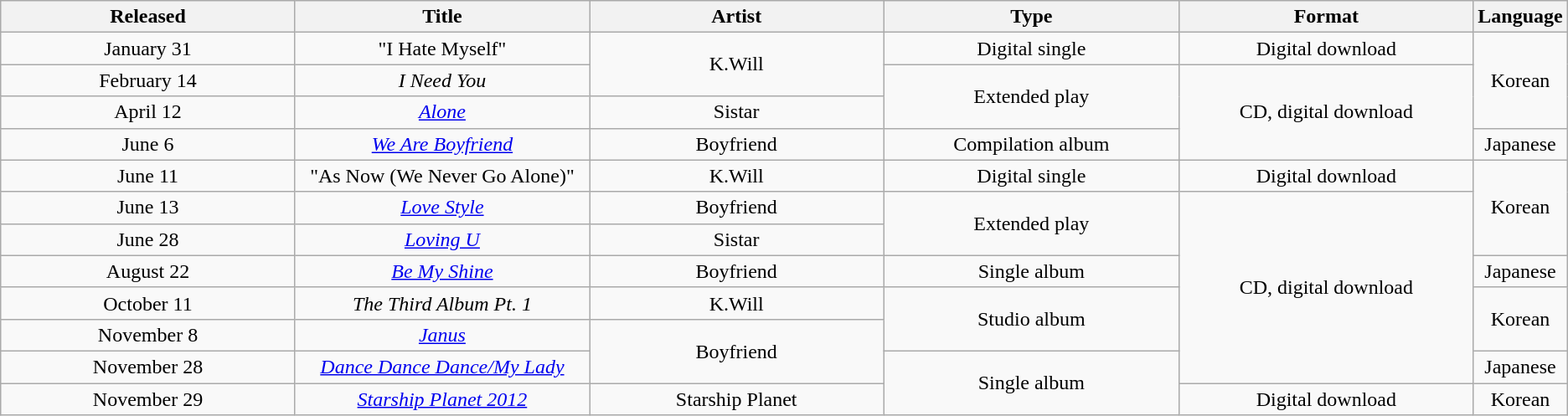<table class="wikitable" style="text-align: center;">
<tr>
<th style="width:20%;">Released</th>
<th style="width:20%;">Title</th>
<th style="width:20%;">Artist</th>
<th style="width:20%;">Type</th>
<th style="width:20%;">Format</th>
<th style="width:20%;">Language</th>
</tr>
<tr>
<td>January 31</td>
<td>"I Hate Myself"</td>
<td rowspan="2">K.Will</td>
<td>Digital single</td>
<td>Digital download</td>
<td rowspan="3">Korean</td>
</tr>
<tr>
<td>February 14</td>
<td><em>I Need You</em></td>
<td rowspan="2">Extended play</td>
<td rowspan="3">CD, digital download</td>
</tr>
<tr>
<td>April 12</td>
<td><em><a href='#'>Alone</a></em></td>
<td>Sistar</td>
</tr>
<tr>
<td>June 6</td>
<td><em><a href='#'>We Are Boyfriend</a></em></td>
<td>Boyfriend</td>
<td>Compilation album</td>
<td>Japanese</td>
</tr>
<tr>
<td>June 11</td>
<td>"As Now (We Never Go Alone)"</td>
<td>K.Will</td>
<td>Digital single</td>
<td>Digital download</td>
<td rowspan="3">Korean</td>
</tr>
<tr>
<td>June 13</td>
<td><em><a href='#'>Love Style</a></em></td>
<td>Boyfriend</td>
<td rowspan="2">Extended play</td>
<td rowspan="6">CD, digital download</td>
</tr>
<tr>
<td>June 28</td>
<td><em><a href='#'>Loving U</a></em></td>
<td>Sistar</td>
</tr>
<tr>
<td>August 22</td>
<td><em><a href='#'>Be My Shine</a></em></td>
<td>Boyfriend</td>
<td>Single album</td>
<td>Japanese</td>
</tr>
<tr>
<td>October 11</td>
<td><em>The Third Album Pt. 1</em></td>
<td>K.Will</td>
<td rowspan="2">Studio album</td>
<td rowspan="2">Korean</td>
</tr>
<tr>
<td>November 8</td>
<td><em><a href='#'>Janus</a></em></td>
<td rowspan="2">Boyfriend</td>
</tr>
<tr>
<td>November 28</td>
<td><em><a href='#'>Dance Dance Dance/My Lady</a></em></td>
<td rowspan="2">Single album</td>
<td>Japanese</td>
</tr>
<tr>
<td>November 29</td>
<td><em><a href='#'>Starship Planet 2012</a></em></td>
<td>Starship Planet</td>
<td>Digital download</td>
<td>Korean</td>
</tr>
</table>
